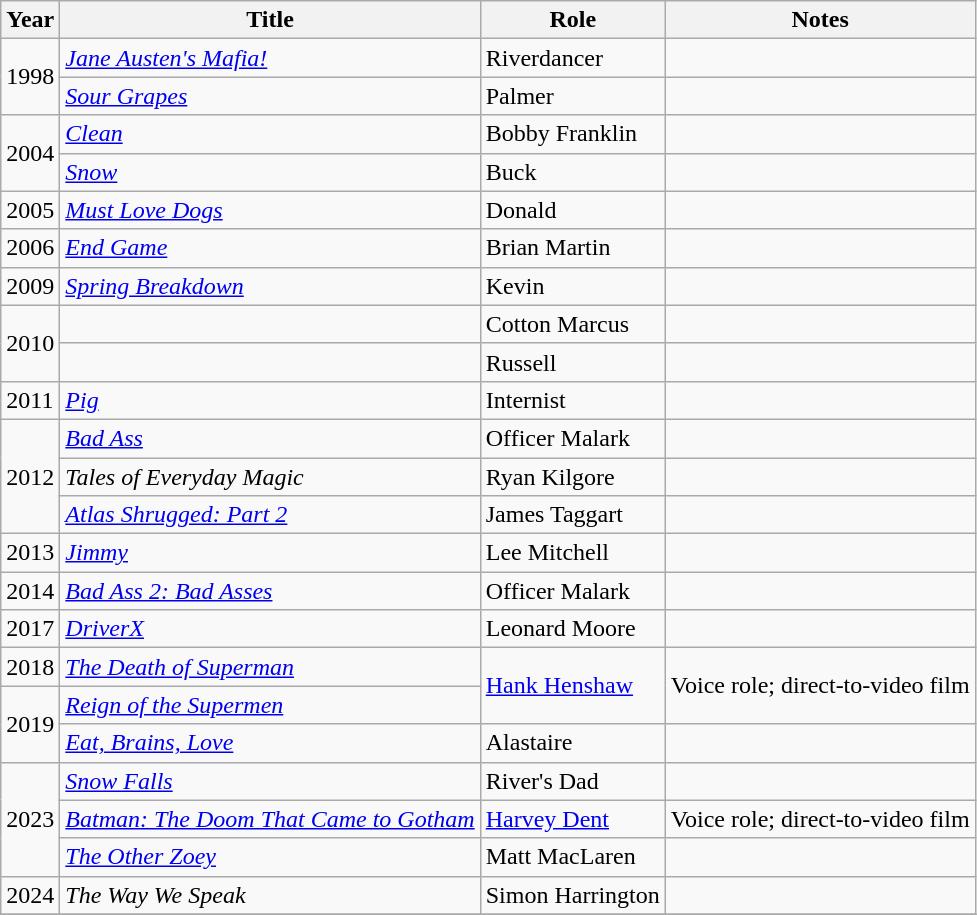<table class="wikitable sortable">
<tr>
<th>Year</th>
<th>Title</th>
<th>Role</th>
<th class="unsortable">Notes</th>
</tr>
<tr>
<td rowspan=2>1998</td>
<td><em><a href='#'>Jane Austen's Mafia!</a> </em></td>
<td>Riverdancer</td>
<td></td>
</tr>
<tr>
<td><em><a href='#'>Sour Grapes</a></em></td>
<td>Palmer</td>
<td></td>
</tr>
<tr>
<td rowspan=2>2004</td>
<td><em><a href='#'>Clean</a></em></td>
<td>Bobby Franklin</td>
<td></td>
</tr>
<tr>
<td><em><a href='#'>Snow</a></em></td>
<td>Buck</td>
<td></td>
</tr>
<tr>
<td>2005</td>
<td><em><a href='#'>Must Love Dogs</a></em></td>
<td>Donald</td>
<td></td>
</tr>
<tr>
<td>2006</td>
<td><em><a href='#'>End Game</a></em></td>
<td>Brian Martin</td>
<td></td>
</tr>
<tr>
<td>2009</td>
<td><em><a href='#'>Spring Breakdown</a></em></td>
<td>Kevin</td>
<td></td>
</tr>
<tr>
<td rowspan=2>2010</td>
<td><em></em></td>
<td>Cotton Marcus</td>
<td></td>
</tr>
<tr>
<td><em></em></td>
<td>Russell</td>
<td></td>
</tr>
<tr>
<td>2011</td>
<td><em><a href='#'>Pig</a></em></td>
<td>Internist</td>
<td></td>
</tr>
<tr>
<td rowspan=3>2012</td>
<td><em><a href='#'>Bad Ass</a></em></td>
<td>Officer Malark</td>
<td></td>
</tr>
<tr>
<td><em>Tales of Everyday Magic</em></td>
<td>Ryan Kilgore</td>
<td></td>
</tr>
<tr>
<td><em><a href='#'>Atlas Shrugged: Part 2</a></em></td>
<td>James Taggart</td>
<td></td>
</tr>
<tr>
<td>2013</td>
<td><em><a href='#'>Jimmy</a></em></td>
<td>Lee Mitchell</td>
<td></td>
</tr>
<tr>
<td>2014</td>
<td><em><a href='#'>Bad Ass 2: Bad Asses</a></em></td>
<td>Officer Malark</td>
<td></td>
</tr>
<tr>
<td>2017</td>
<td><em><a href='#'>DriverX</a></em></td>
<td>Leonard Moore</td>
<td></td>
</tr>
<tr>
<td>2018</td>
<td><em><a href='#'>The Death of Superman</a></em></td>
<td rowspan=2><a href='#'>Hank Henshaw</a></td>
<td rowspan=2>Voice role; direct-to-video film</td>
</tr>
<tr>
<td rowspan=2>2019</td>
<td><em><a href='#'>Reign of the Supermen</a></em></td>
</tr>
<tr>
<td><em><a href='#'>Eat, Brains, Love</a></em></td>
<td>Alastaire</td>
<td></td>
</tr>
<tr>
<td rowspan=3>2023</td>
<td><em><a href='#'>Snow Falls</a></em></td>
<td>River's Dad</td>
<td></td>
</tr>
<tr>
<td><em><a href='#'>Batman: The Doom That Came to Gotham</a></em></td>
<td><a href='#'>Harvey Dent</a></td>
<td>Voice role; direct-to-video film</td>
</tr>
<tr>
<td><em><a href='#'>The Other Zoey</a></em></td>
<td>Matt MacLaren</td>
<td></td>
</tr>
<tr>
<td>2024</td>
<td><em>The Way We Speak</em></td>
<td>Simon Harrington</td>
<td></td>
</tr>
<tr>
</tr>
</table>
